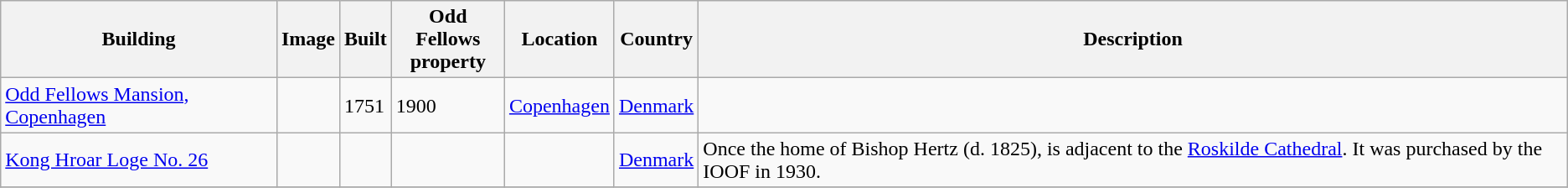<table class="wikitable sortable">
<tr>
<th>Building<br></th>
<th class="unsortable">Image</th>
<th>Built</th>
<th>Odd Fellows<br>property</th>
<th>Location</th>
<th>Country</th>
<th class="unsortable">Description</th>
</tr>
<tr>
<td><a href='#'>Odd Fellows Mansion, Copenhagen</a></td>
<td></td>
<td>1751</td>
<td>1900</td>
<td><a href='#'>Copenhagen</a></td>
<td><a href='#'>Denmark</a></td>
<td></td>
</tr>
<tr>
<td><a href='#'>Kong Hroar Loge No. 26</a></td>
<td></td>
<td></td>
<td></td>
<td></td>
<td><a href='#'>Denmark</a></td>
<td>Once the home of Bishop Hertz (d. 1825), is adjacent to the <a href='#'>Roskilde Cathedral</a>. It was purchased by the IOOF in 1930.</td>
</tr>
<tr>
</tr>
</table>
